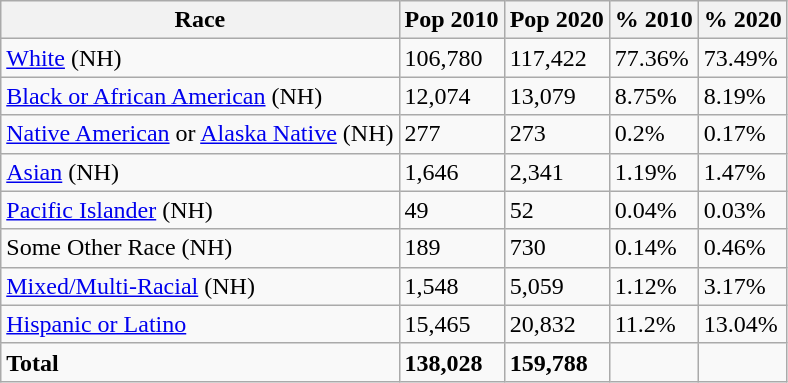<table class="wikitable">
<tr>
<th>Race</th>
<th>Pop 2010</th>
<th>Pop 2020</th>
<th>% 2010</th>
<th>% 2020</th>
</tr>
<tr>
<td><a href='#'>White</a> (NH)</td>
<td>106,780</td>
<td>117,422</td>
<td>77.36%</td>
<td>73.49%</td>
</tr>
<tr>
<td><a href='#'>Black or African American</a> (NH)</td>
<td>12,074</td>
<td>13,079</td>
<td>8.75%</td>
<td>8.19%</td>
</tr>
<tr>
<td><a href='#'>Native American</a> or <a href='#'>Alaska Native</a> (NH)</td>
<td>277</td>
<td>273</td>
<td>0.2%</td>
<td>0.17%</td>
</tr>
<tr>
<td><a href='#'>Asian</a> (NH)</td>
<td>1,646</td>
<td>2,341</td>
<td>1.19%</td>
<td>1.47%</td>
</tr>
<tr>
<td><a href='#'>Pacific Islander</a> (NH)</td>
<td>49</td>
<td>52</td>
<td>0.04%</td>
<td>0.03%</td>
</tr>
<tr>
<td>Some Other Race (NH)</td>
<td>189</td>
<td>730</td>
<td>0.14%</td>
<td>0.46%</td>
</tr>
<tr>
<td><a href='#'>Mixed/Multi-Racial</a> (NH)</td>
<td>1,548</td>
<td>5,059</td>
<td>1.12%</td>
<td>3.17%</td>
</tr>
<tr>
<td><a href='#'>Hispanic or Latino</a></td>
<td>15,465</td>
<td>20,832</td>
<td>11.2%</td>
<td>13.04%</td>
</tr>
<tr>
<td><strong>Total</strong></td>
<td><strong>138,028</strong></td>
<td><strong>159,788</strong></td>
<td></td>
<td></td>
</tr>
</table>
